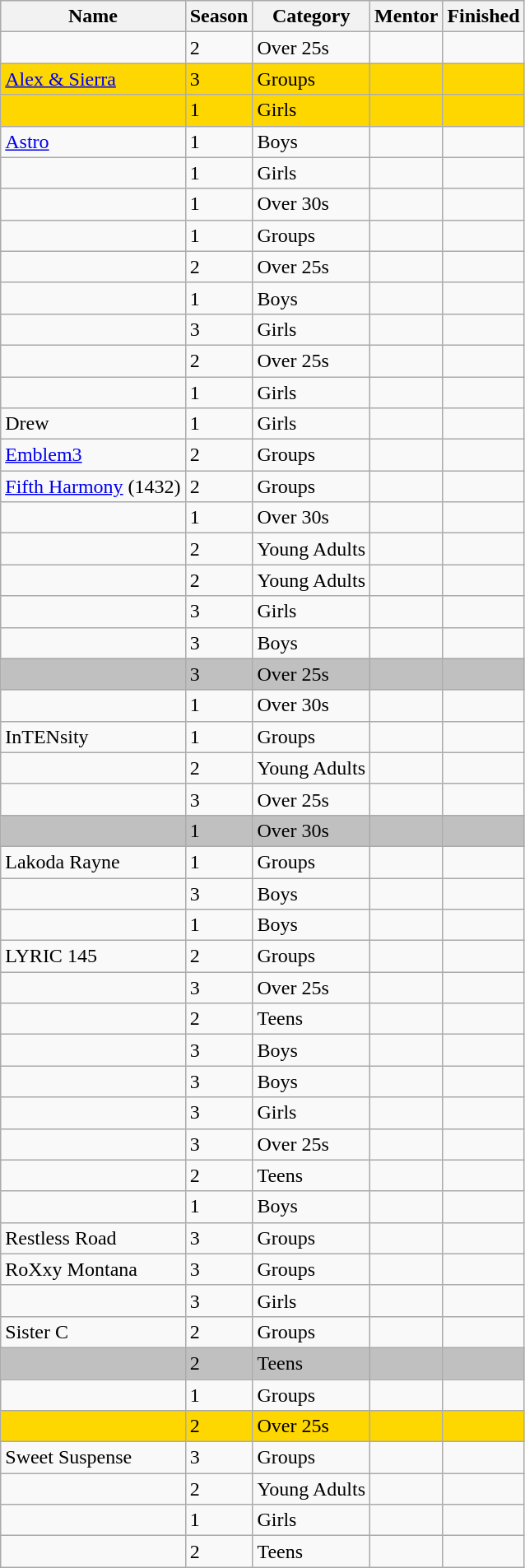<table class="wikitable sortable">
<tr>
<th>Name</th>
<th>Season</th>
<th>Category</th>
<th>Mentor</th>
<th>Finished</th>
</tr>
<tr>
<td></td>
<td>2</td>
<td>Over 25s</td>
<td></td>
<td></tr></td>
</tr>
<tr bgcolor="gold">
<td><a href='#'>Alex & Sierra</a></td>
<td>3</td>
<td>Groups</td>
<td></td>
<td></tr></td>
</tr>
<tr bgcolor="gold">
<td></td>
<td>1</td>
<td>Girls</td>
<td></td>
<td></tr></td>
<td><a href='#'>Astro</a></td>
<td>1</td>
<td>Boys</td>
<td></td>
<td></tr></td>
<td></td>
<td>1</td>
<td>Girls</td>
<td></td>
<td></tr></td>
<td></td>
<td>1</td>
<td>Over 30s</td>
<td></td>
<td></tr></td>
<td></td>
<td>1</td>
<td>Groups</td>
<td></td>
<td></tr></td>
<td></td>
<td>2</td>
<td>Over 25s</td>
<td></td>
<td></tr></td>
<td></td>
<td>1</td>
<td>Boys</td>
<td></td>
<td></tr></td>
<td></td>
<td>3</td>
<td>Girls</td>
<td></td>
<td></tr></td>
<td></td>
<td>2</td>
<td>Over 25s</td>
<td></td>
<td></tr></td>
<td></td>
<td>1</td>
<td>Girls</td>
<td></td>
<td></tr></td>
<td>Drew</td>
<td>1</td>
<td>Girls</td>
<td></td>
<td></tr></td>
<td><a href='#'>Emblem3</a></td>
<td>2</td>
<td>Groups</td>
<td></td>
<td></tr></td>
</tr>
<tr>
<td><a href='#'>Fifth Harmony</a> (1432) </td>
<td>2</td>
<td>Groups</td>
<td></td>
<td></tr></td>
<td></td>
<td>1</td>
<td>Over 30s</td>
<td></td>
<td></tr></td>
<td></td>
<td>2</td>
<td>Young Adults</td>
<td></td>
<td></tr></td>
<td></td>
<td>2</td>
<td>Young Adults</td>
<td></td>
<td></tr></td>
<td></td>
<td>3</td>
<td>Girls</td>
<td></td>
<td></tr></td>
<td></td>
<td>3</td>
<td>Boys</td>
<td></td>
<td></tr></td>
</tr>
<tr bgcolor="silver">
<td></td>
<td>3</td>
<td>Over 25s</td>
<td></td>
<td></tr></td>
<td></td>
<td>1</td>
<td>Over 30s</td>
<td></td>
<td></tr></td>
<td>InTENsity</td>
<td>1</td>
<td>Groups</td>
<td></td>
<td></tr></td>
<td></td>
<td>2</td>
<td>Young Adults</td>
<td></td>
<td></tr></td>
<td></td>
<td>3</td>
<td>Over 25s</td>
<td></td>
<td></tr></td>
</tr>
<tr bgcolor="silver">
<td></td>
<td>1</td>
<td>Over 30s</td>
<td></td>
<td></tr></td>
<td>Lakoda Rayne</td>
<td>1</td>
<td>Groups</td>
<td></td>
<td></tr></td>
<td></td>
<td>3</td>
<td>Boys</td>
<td></td>
<td></tr></td>
<td></td>
<td>1</td>
<td>Boys</td>
<td></td>
<td></tr></td>
<td>LYRIC 145</td>
<td>2</td>
<td>Groups</td>
<td></td>
<td></tr></td>
<td></td>
<td>3</td>
<td>Over 25s</td>
<td></td>
<td></tr></td>
<td></td>
<td>2</td>
<td>Teens</td>
<td></td>
<td></tr></td>
</tr>
<tr>
<td></td>
<td>3</td>
<td>Boys</td>
<td></td>
<td></tr></td>
<td></td>
<td>3</td>
<td>Boys</td>
<td></td>
<td></tr></td>
<td></td>
<td>3</td>
<td>Girls</td>
<td></td>
<td></tr></td>
<td></td>
<td>3</td>
<td>Over 25s</td>
<td></td>
<td></tr></td>
<td></td>
<td>2</td>
<td>Teens</td>
<td></td>
<td></tr></td>
</tr>
<tr>
<td></td>
<td>1</td>
<td>Boys</td>
<td></td>
<td></tr></td>
<td>Restless Road</td>
<td>3</td>
<td>Groups</td>
<td></td>
<td></tr></td>
<td>RoXxy Montana</td>
<td>3</td>
<td>Groups</td>
<td></td>
<td></tr></td>
<td></td>
<td>3</td>
<td>Girls</td>
<td></td>
<td></tr></td>
<td>Sister C</td>
<td>2</td>
<td>Groups</td>
<td></td>
<td></tr></td>
</tr>
<tr bgcolor="silver">
<td></td>
<td>2</td>
<td>Teens</td>
<td></td>
<td></tr></td>
<td></td>
<td>1</td>
<td>Groups</td>
<td></td>
<td></tr></td>
</tr>
<tr bgcolor="gold">
<td></td>
<td>2</td>
<td>Over 25s</td>
<td></td>
<td></tr></td>
<td>Sweet Suspense</td>
<td>3</td>
<td>Groups</td>
<td></td>
<td></tr></td>
<td></td>
<td>2</td>
<td>Young Adults</td>
<td></td>
<td></tr></td>
<td></td>
<td>1</td>
<td>Girls</td>
<td></td>
<td></tr></td>
<td></td>
<td>2</td>
<td>Teens</td>
<td></td>
<td></tr></td>
</tr>
</table>
